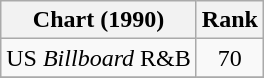<table class="wikitable sortable">
<tr>
<th align="left">Chart (1990)</th>
<th style="text-align:center;">Rank</th>
</tr>
<tr>
<td>US <em>Billboard</em> R&B</td>
<td style="text-align:center;">70</td>
</tr>
<tr>
</tr>
</table>
